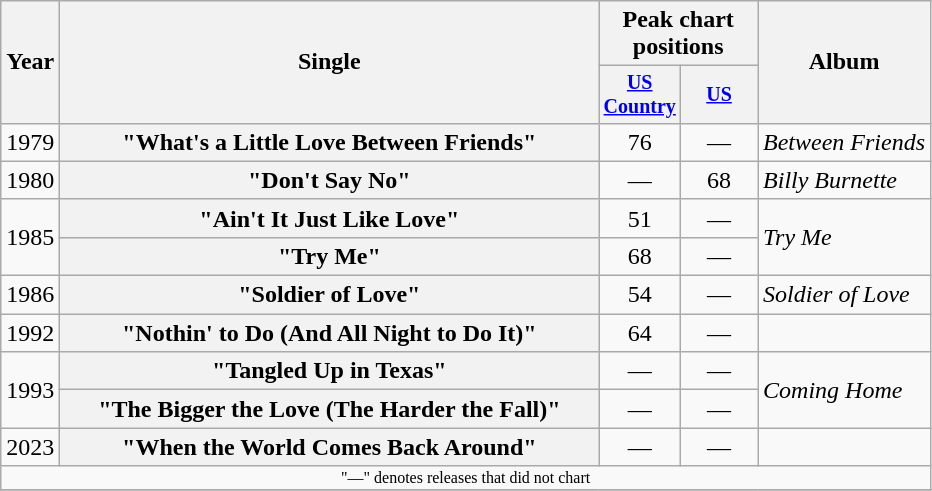<table class="wikitable plainrowheaders" style="text-align:center;">
<tr>
<th rowspan="2">Year</th>
<th rowspan="2" style="width:22em;">Single</th>
<th colspan="2">Peak chart<br>positions</th>
<th rowspan="2">Album</th>
</tr>
<tr style="font-size:smaller;">
<th width="45"><a href='#'>US Country</a><br></th>
<th width="45"><a href='#'>US</a><br></th>
</tr>
<tr>
<td>1979</td>
<th scope="row">"What's a Little Love Between Friends"</th>
<td>76</td>
<td>—</td>
<td align="left"><em>Between Friends</em></td>
</tr>
<tr>
<td>1980</td>
<th scope="row">"Don't Say No"</th>
<td>—</td>
<td>68</td>
<td align="left"><em>Billy Burnette</em></td>
</tr>
<tr>
<td rowspan="2">1985</td>
<th scope="row">"Ain't It Just Like Love"</th>
<td>51</td>
<td>—</td>
<td align="left" rowspan="2"><em>Try Me</em></td>
</tr>
<tr>
<th scope="row">"Try Me"</th>
<td>68</td>
<td>—</td>
</tr>
<tr>
<td>1986</td>
<th scope="row">"Soldier of Love"</th>
<td>54</td>
<td>—</td>
<td align="left"><em>Soldier of Love</em></td>
</tr>
<tr>
<td>1992</td>
<th scope="row">"Nothin' to Do (And All Night to Do It)"</th>
<td>64</td>
<td>—</td>
<td></td>
</tr>
<tr>
<td rowspan="2">1993</td>
<th scope="row">"Tangled Up in Texas"</th>
<td>—</td>
<td>—</td>
<td align="left" rowspan="2"><em>Coming Home</em></td>
</tr>
<tr>
<th scope="row">"The Bigger the Love (The Harder the Fall)"</th>
<td>—</td>
<td>—</td>
</tr>
<tr>
<td>2023</td>
<th scope="row">"When the World Comes Back Around"</th>
<td>—</td>
<td>—</td>
<td></td>
</tr>
<tr>
<td colspan="5" style="font-size:8pt">"—" denotes releases that did not chart</td>
</tr>
<tr>
</tr>
</table>
